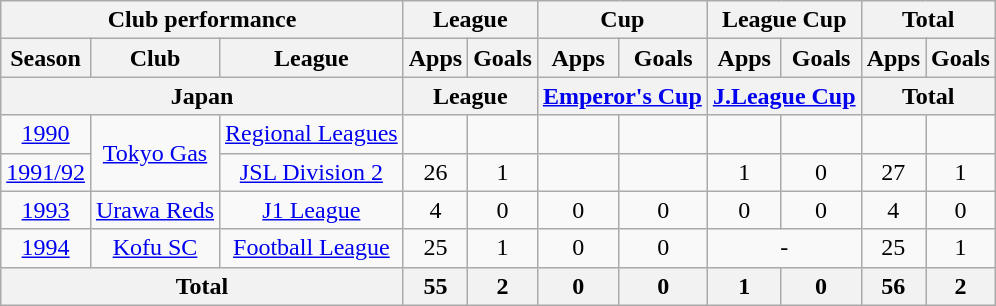<table class="wikitable" style="text-align:center;">
<tr>
<th colspan=3>Club performance</th>
<th colspan=2>League</th>
<th colspan=2>Cup</th>
<th colspan=2>League Cup</th>
<th colspan=2>Total</th>
</tr>
<tr>
<th>Season</th>
<th>Club</th>
<th>League</th>
<th>Apps</th>
<th>Goals</th>
<th>Apps</th>
<th>Goals</th>
<th>Apps</th>
<th>Goals</th>
<th>Apps</th>
<th>Goals</th>
</tr>
<tr>
<th colspan=3>Japan</th>
<th colspan=2>League</th>
<th colspan=2><a href='#'>Emperor's Cup</a></th>
<th colspan=2><a href='#'>J.League Cup</a></th>
<th colspan=2>Total</th>
</tr>
<tr>
<td><a href='#'>1990</a></td>
<td rowspan="2"><a href='#'>Tokyo Gas</a></td>
<td><a href='#'>Regional Leagues</a></td>
<td></td>
<td></td>
<td></td>
<td></td>
<td></td>
<td></td>
<td></td>
<td></td>
</tr>
<tr>
<td><a href='#'>1991/92</a></td>
<td><a href='#'>JSL Division 2</a></td>
<td>26</td>
<td>1</td>
<td></td>
<td></td>
<td>1</td>
<td>0</td>
<td>27</td>
<td>1</td>
</tr>
<tr>
<td><a href='#'>1993</a></td>
<td><a href='#'>Urawa Reds</a></td>
<td><a href='#'>J1 League</a></td>
<td>4</td>
<td>0</td>
<td>0</td>
<td>0</td>
<td>0</td>
<td>0</td>
<td>4</td>
<td>0</td>
</tr>
<tr>
<td><a href='#'>1994</a></td>
<td><a href='#'>Kofu SC</a></td>
<td><a href='#'>Football League</a></td>
<td>25</td>
<td>1</td>
<td>0</td>
<td>0</td>
<td colspan="2">-</td>
<td>25</td>
<td>1</td>
</tr>
<tr>
<th colspan=3>Total</th>
<th>55</th>
<th>2</th>
<th>0</th>
<th>0</th>
<th>1</th>
<th>0</th>
<th>56</th>
<th>2</th>
</tr>
</table>
